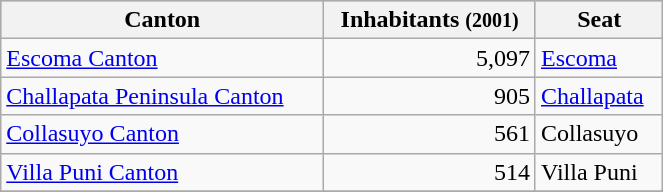<table class="wikitable" border="1" style="width:35%;" border="1">
<tr bgcolor=silver>
<th><strong>Canton</strong></th>
<th><strong>Inhabitants <small>(2001)</small></strong></th>
<th><strong>Seat</strong></th>
</tr>
<tr>
<td><a href='#'>Escoma Canton</a></td>
<td align="right">5,097</td>
<td><a href='#'>Escoma</a></td>
</tr>
<tr>
<td><a href='#'>Challapata Peninsula Canton</a></td>
<td align="right">905</td>
<td><a href='#'>Challapata</a></td>
</tr>
<tr>
<td><a href='#'>Collasuyo Canton</a></td>
<td align="right">561</td>
<td>Collasuyo</td>
</tr>
<tr>
<td><a href='#'>Villa Puni Canton</a></td>
<td align="right">514</td>
<td>Villa Puni</td>
</tr>
<tr>
</tr>
</table>
